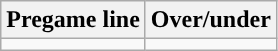<table class="wikitable">
<tr align="center">
<th>Pregame line</th>
<th>Over/under</th>
</tr>
<tr align="center">
<td></td>
<td></td>
</tr>
</table>
